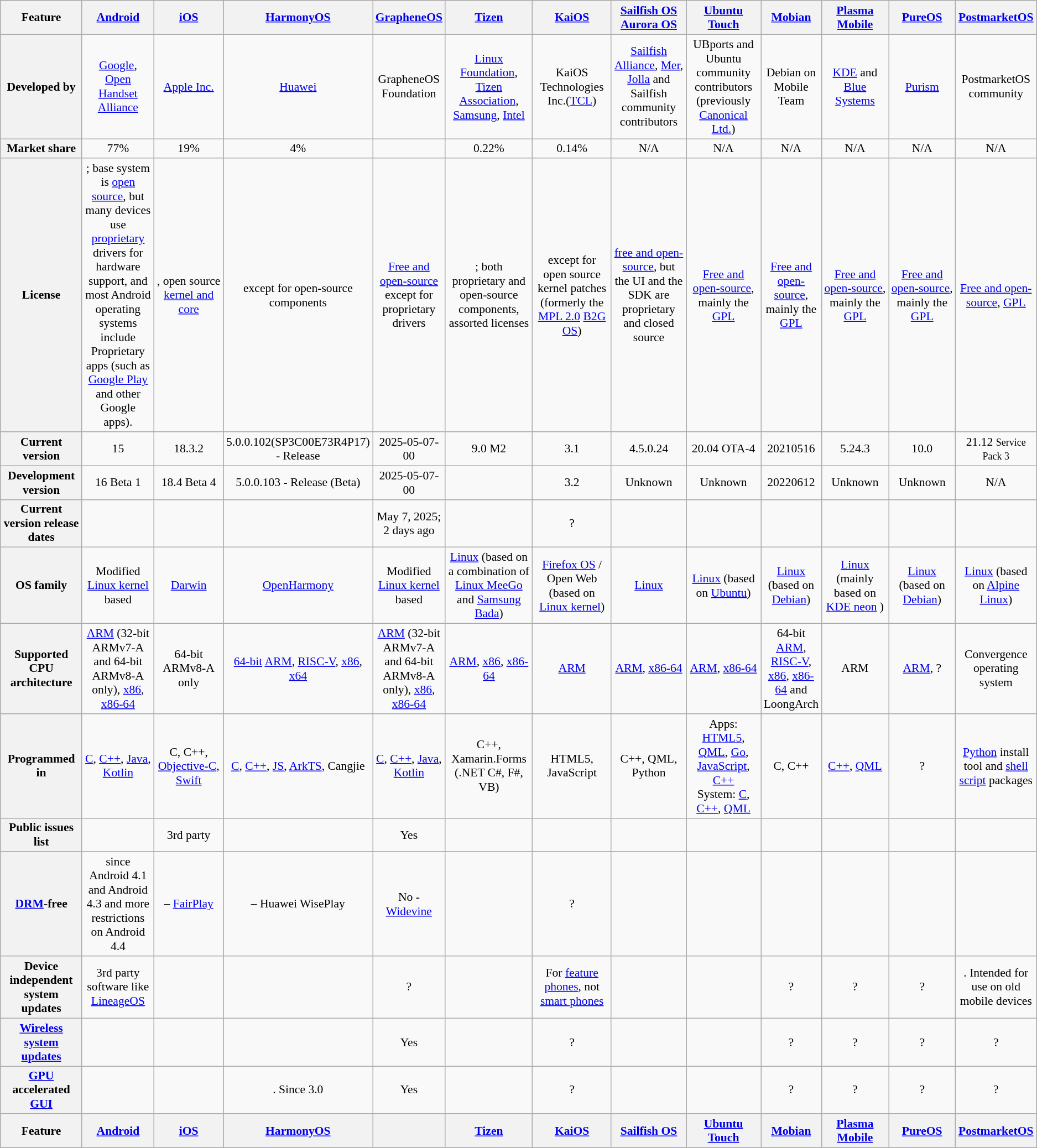<table class="wikitable" style="font-size:90%; text-align: center; width: auto">
<tr>
<th width="10%">Feature</th>
<th width="10%"><a href='#'>Android</a></th>
<th width="10%"><a href='#'>iOS</a></th>
<th width="10%"><a href='#'>HarmonyOS</a></th>
<th><a href='#'>GrapheneOS</a></th>
<th width="10%"><a href='#'>Tizen</a></th>
<th width="10%"><a href='#'>KaiOS</a></th>
<th width="10%"><a href='#'>Sailfish OS</a><br><a href='#'>Aurora OS</a></th>
<th width="10%"><a href='#'>Ubuntu Touch</a></th>
<th><a href='#'>Mobian</a></th>
<th width="10%"><a href='#'>Plasma Mobile</a></th>
<th width="10%"><a href='#'>PureOS</a></th>
<th width="10%"><a href='#'>PostmarketOS</a></th>
</tr>
<tr>
<th>Developed by</th>
<td><a href='#'>Google</a>, <a href='#'>Open Handset Alliance</a></td>
<td><a href='#'>Apple Inc.</a></td>
<td><a href='#'>Huawei</a></td>
<td>GrapheneOS Foundation</td>
<td><a href='#'>Linux Foundation</a>, <a href='#'>Tizen Association</a>, <a href='#'>Samsung</a>, <a href='#'>Intel</a></td>
<td>KaiOS Technologies Inc.(<a href='#'>TCL</a>)</td>
<td><a href='#'>Sailfish Alliance</a>, <a href='#'>Mer</a>, <a href='#'>Jolla</a> and Sailfish community contributors</td>
<td>UBports and Ubuntu community contributors (previously <a href='#'>Canonical Ltd.</a>)</td>
<td>Debian on Mobile Team</td>
<td><a href='#'>KDE</a> and <a href='#'>Blue Systems</a></td>
<td><a href='#'>Purism</a></td>
<td>PostmarketOS community</td>
</tr>
<tr>
<th>Market share</th>
<td>77%</td>
<td>19%</td>
<td>4%</td>
<td></td>
<td>0.22%</td>
<td>0.14%</td>
<td>N/A</td>
<td>N/A</td>
<td>N/A</td>
<td>N/A</td>
<td>N/A</td>
<td>N/A</td>
</tr>
<tr>
<th>License</th>
<td>; base system is <a href='#'>open source</a>, but many devices use <a href='#'>proprietary</a> drivers for hardware support, and most Android operating systems include Proprietary apps (such as <a href='#'>Google Play</a> and other Google apps).<br></td>
<td>, open source <a href='#'>kernel and core</a></td>
<td> except for open-source components</td>
<td><a href='#'>Free and open-source</a> except for proprietary drivers</td>
<td>; both proprietary and open-source components, assorted licenses</td>
<td> except for open source kernel patches (formerly the <a href='#'>MPL 2.0</a> <a href='#'>B2G OS</a>)</td>
<td> <a href='#'>free and open-source</a>, but the UI and the SDK are proprietary and closed source</td>
<td><a href='#'>Free and open-source</a>, mainly the <a href='#'>GPL</a></td>
<td> <a href='#'>Free and open-source</a>, mainly the <a href='#'>GPL</a></td>
<td> <a href='#'>Free and open-source</a>, mainly the <a href='#'>GPL</a></td>
<td> <a href='#'>Free and open-source</a>, mainly the <a href='#'>GPL</a></td>
<td> <a href='#'>Free and open-source</a>, <a href='#'>GPL</a></td>
</tr>
<tr>
<th>Current version</th>
<td>15</td>
<td>18.3.2</td>
<td>5.0.0.102(SP3C00E73R4P17) - Release</td>
<td>2025-05-07-<br>00</td>
<td>9.0 M2</td>
<td>3.1</td>
<td>4.5.0.24</td>
<td>20.04 OTA-4</td>
<td>20210516</td>
<td>5.24.3</td>
<td>10.0</td>
<td>21.12 <small>Service Pack 3</small></td>
</tr>
<tr>
<th>Development version</th>
<td>16 Beta 1</td>
<td>18.4 Beta 4</td>
<td>5.0.0.103 - Release (Beta)</td>
<td>2025-05-07-00</td>
<td></td>
<td>3.2</td>
<td>Unknown</td>
<td>Unknown</td>
<td>20220612</td>
<td>Unknown</td>
<td>Unknown</td>
<td>N/A</td>
</tr>
<tr>
<th>Current version release dates</th>
<td></td>
<td></td>
<td></td>
<td>May 7, 2025; 2 days ago</td>
<td></td>
<td>?</td>
<td></td>
<td></td>
<td></td>
<td></td>
<td></td>
<td></td>
</tr>
<tr>
<th>OS family</th>
<td>Modified <a href='#'>Linux kernel</a> based</td>
<td><a href='#'>Darwin</a></td>
<td><a href='#'>OpenHarmony</a></td>
<td>Modified <a href='#'>Linux kernel</a> based</td>
<td><a href='#'>Linux</a> (based on a combination of <a href='#'>Linux MeeGo</a> and <a href='#'>Samsung Bada</a>)</td>
<td><a href='#'>Firefox OS</a> / Open Web (based on <a href='#'>Linux kernel</a>)</td>
<td><a href='#'>Linux</a></td>
<td><a href='#'>Linux</a> (based on <a href='#'>Ubuntu</a>)</td>
<td><a href='#'>Linux</a> (based on <a href='#'>Debian</a>)</td>
<td><a href='#'>Linux</a> (mainly based on <a href='#'>KDE neon</a> )</td>
<td><a href='#'>Linux</a> (based on <a href='#'>Debian</a>)</td>
<td><a href='#'>Linux</a> (based on <a href='#'>Alpine Linux</a>)</td>
</tr>
<tr>
<th>Supported CPU architecture</th>
<td><a href='#'>ARM</a> (32-bit ARMv7-A and 64-bit ARMv8-A only), <a href='#'>x86</a>, <a href='#'>x86-64</a></td>
<td>64-bit ARMv8-A only</td>
<td><a href='#'>64-bit</a> <a href='#'>ARM</a>, <a href='#'>RISC-V</a>, <a href='#'>x86</a>, <a href='#'>x64</a></td>
<td><a href='#'>ARM</a> (32-bit ARMv7-A and 64-bit ARMv8-A only), <a href='#'>x86</a>, <a href='#'>x86-64</a></td>
<td><a href='#'>ARM</a>, <a href='#'>x86</a>, <a href='#'>x86-64</a></td>
<td><a href='#'>ARM</a></td>
<td><a href='#'>ARM</a>, <a href='#'>x86-64</a></td>
<td><a href='#'>ARM</a>, <a href='#'>x86-64</a></td>
<td>64-bit <a href='#'>ARM</a>, <a href='#'>RISC-V</a>, <a href='#'>x86</a>, <a href='#'>x86-64</a> and LoongArch</td>
<td>ARM</td>
<td><a href='#'>ARM</a>, ?</td>
<td>Convergence operating system</td>
</tr>
<tr>
<th>Programmed in</th>
<td><a href='#'>C</a>, <a href='#'>C++</a>, <a href='#'>Java</a>, <a href='#'>Kotlin</a></td>
<td>C, C++, <a href='#'>Objective-C</a>, <a href='#'>Swift</a></td>
<td><a href='#'>C</a>, <a href='#'>C++</a>, <a href='#'>JS</a>, <a href='#'>ArkTS</a>, Cangjie</td>
<td><a href='#'>C</a>, <a href='#'>C++</a>, <a href='#'>Java</a>, <a href='#'>Kotlin</a></td>
<td>C++, Xamarin.Forms (.NET C#, F#, VB)</td>
<td>HTML5, JavaScript</td>
<td>C++, QML, Python</td>
<td>Apps: <a href='#'>HTML5</a>, <a href='#'>QML</a>, <a href='#'>Go</a>, <a href='#'>JavaScript</a>, <a href='#'>C++</a><br>System: <a href='#'>C</a>, <a href='#'>C++</a>, <a href='#'>QML</a></td>
<td>C, C++</td>
<td><a href='#'>C++</a>, <a href='#'>QML</a></td>
<td>?</td>
<td><a href='#'>Python</a> install tool and <a href='#'>shell script</a> packages</td>
</tr>
<tr>
<th>Public issues list</th>
<td></td>
<td> 3rd party</td>
<td></td>
<td>Yes</td>
<td></td>
<td></td>
<td></td>
<td></td>
<td></td>
<td></td>
<td></td>
<td></td>
</tr>
<tr>
<th><a href='#'>DRM</a>-free</th>
<td> since Android 4.1 and Android 4.3 and more restrictions on Android 4.4</td>
<td> – <a href='#'>FairPlay</a></td>
<td> – Huawei WisePlay</td>
<td>No - <a href='#'>Widevine</a></td>
<td></td>
<td>?</td>
<td></td>
<td></td>
<td></td>
<td></td>
<td></td>
<td></td>
</tr>
<tr>
<th>Device independent system updates</th>
<td> 3rd party software like <a href='#'>LineageOS</a></td>
<td></td>
<td></td>
<td>?</td>
<td></td>
<td>For <a href='#'>feature phones</a>, not <a href='#'>smart phones</a></td>
<td></td>
<td></td>
<td>?</td>
<td>?</td>
<td>?</td>
<td>. Intended for use on old mobile devices</td>
</tr>
<tr>
<th><a href='#'>Wireless system updates</a></th>
<td></td>
<td></td>
<td></td>
<td>Yes</td>
<td></td>
<td>?</td>
<td></td>
<td></td>
<td>?</td>
<td>?</td>
<td>?</td>
<td>?</td>
</tr>
<tr>
<th><a href='#'>GPU</a> accelerated <a href='#'>GUI</a></th>
<td></td>
<td></td>
<td>. Since 3.0</td>
<td>Yes</td>
<td></td>
<td>?</td>
<td></td>
<td></td>
<td>?</td>
<td>?</td>
<td>?</td>
<td>?</td>
</tr>
<tr>
<th width="10%">Feature</th>
<th width="10%"><a href='#'>Android</a></th>
<th width="10%"><a href='#'>iOS</a></th>
<th width="10%"><a href='#'>HarmonyOS</a></th>
<th></th>
<th width="10%"><a href='#'>Tizen</a></th>
<th width="10%"><a href='#'>KaiOS</a></th>
<th width="10%"><a href='#'>Sailfish OS</a></th>
<th width="10%"><a href='#'>Ubuntu Touch</a></th>
<th><a href='#'>Mobian</a></th>
<th width="10%"><a href='#'>Plasma Mobile</a></th>
<th width="10%"><a href='#'>PureOS</a></th>
<th width="10%"><a href='#'>PostmarketOS</a></th>
</tr>
</table>
